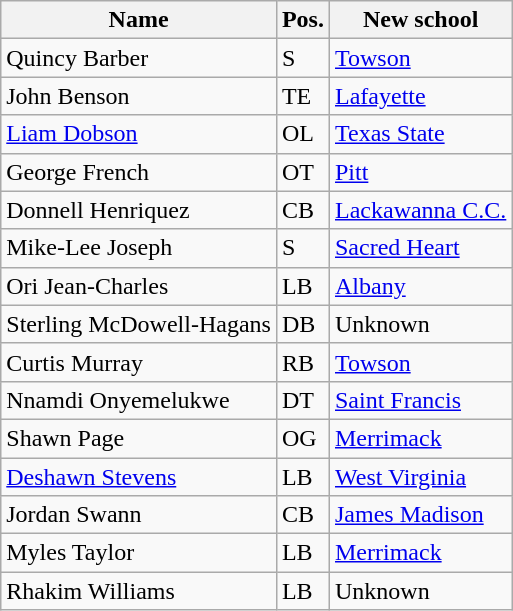<table class="wikitable sortable">
<tr>
<th>Name</th>
<th>Pos.</th>
<th>New school</th>
</tr>
<tr>
<td>Quincy Barber</td>
<td>S</td>
<td><a href='#'>Towson</a></td>
</tr>
<tr>
<td>John Benson</td>
<td>TE</td>
<td><a href='#'>Lafayette</a></td>
</tr>
<tr>
<td><a href='#'>Liam Dobson</a></td>
<td>OL</td>
<td><a href='#'>Texas State</a></td>
</tr>
<tr>
<td>George French</td>
<td>OT</td>
<td><a href='#'>Pitt</a></td>
</tr>
<tr>
<td>Donnell Henriquez</td>
<td>CB</td>
<td><a href='#'>Lackawanna C.C.</a></td>
</tr>
<tr>
<td>Mike-Lee Joseph</td>
<td>S</td>
<td><a href='#'>Sacred Heart</a></td>
</tr>
<tr>
<td>Ori Jean-Charles</td>
<td>LB</td>
<td><a href='#'>Albany</a></td>
</tr>
<tr>
<td>Sterling McDowell-Hagans</td>
<td>DB</td>
<td>Unknown</td>
</tr>
<tr>
<td>Curtis Murray</td>
<td>RB</td>
<td><a href='#'>Towson</a></td>
</tr>
<tr>
<td>Nnamdi Onyemelukwe</td>
<td>DT</td>
<td><a href='#'>Saint Francis</a></td>
</tr>
<tr>
<td>Shawn Page</td>
<td>OG</td>
<td><a href='#'>Merrimack</a></td>
</tr>
<tr>
<td><a href='#'>Deshawn Stevens</a></td>
<td>LB</td>
<td><a href='#'>West Virginia</a></td>
</tr>
<tr>
<td>Jordan Swann</td>
<td>CB</td>
<td><a href='#'>James Madison</a></td>
</tr>
<tr>
<td>Myles Taylor</td>
<td>LB</td>
<td><a href='#'>Merrimack</a></td>
</tr>
<tr>
<td>Rhakim Williams</td>
<td>LB</td>
<td>Unknown</td>
</tr>
</table>
